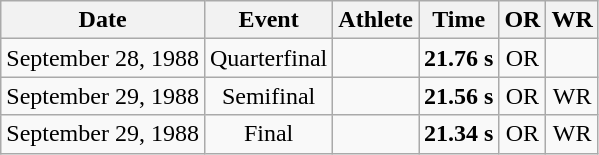<table class=wikitable style=text-align:center>
<tr>
<th>Date</th>
<th>Event</th>
<th>Athlete</th>
<th>Time</th>
<th>OR</th>
<th>WR</th>
</tr>
<tr>
<td>September 28, 1988</td>
<td>Quarterfinal</td>
<td align=left></td>
<td><strong>21.76 s</strong></td>
<td>OR</td>
<td></td>
</tr>
<tr>
<td>September 29, 1988</td>
<td>Semifinal</td>
<td align=left></td>
<td><strong>21.56 s</strong></td>
<td>OR</td>
<td>WR</td>
</tr>
<tr>
<td>September 29, 1988</td>
<td>Final</td>
<td align=left></td>
<td><strong>21.34 s</strong></td>
<td>OR</td>
<td>WR</td>
</tr>
</table>
